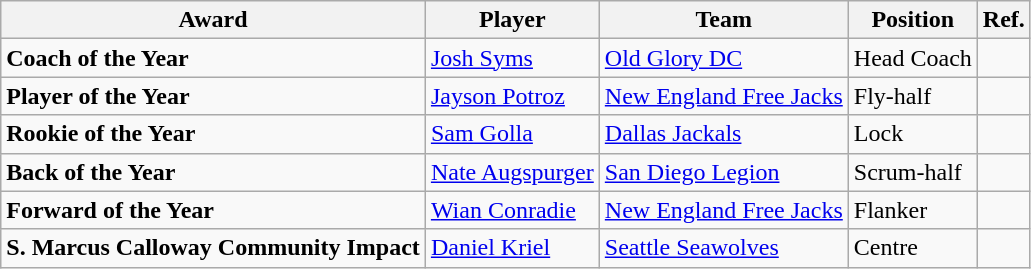<table class="wikitable">
<tr>
<th>Award</th>
<th>Player</th>
<th>Team</th>
<th>Position</th>
<th>Ref.</th>
</tr>
<tr>
<td><strong>Coach of the Year</strong></td>
<td><a href='#'>Josh Syms</a></td>
<td><a href='#'>Old Glory DC</a></td>
<td>Head Coach</td>
<td></td>
</tr>
<tr>
<td><strong>Player of the Year</strong></td>
<td><a href='#'>Jayson Potroz</a></td>
<td><a href='#'>New England Free Jacks</a></td>
<td>Fly-half</td>
<td></td>
</tr>
<tr>
<td><strong>Rookie of the Year</strong></td>
<td><a href='#'>Sam Golla</a></td>
<td><a href='#'>Dallas Jackals</a></td>
<td>Lock</td>
<td></td>
</tr>
<tr>
<td><strong>Back of the Year</strong></td>
<td><a href='#'>Nate Augspurger</a></td>
<td><a href='#'>San Diego Legion</a></td>
<td>Scrum-half</td>
<td></td>
</tr>
<tr>
<td><strong>Forward of the Year</strong></td>
<td><a href='#'>Wian Conradie</a></td>
<td><a href='#'>New England Free Jacks</a></td>
<td>Flanker</td>
<td></td>
</tr>
<tr>
<td><strong>S. Marcus Calloway Community Impact</strong></td>
<td><a href='#'>Daniel Kriel</a></td>
<td><a href='#'>Seattle Seawolves</a></td>
<td>Centre</td>
<td></td>
</tr>
</table>
